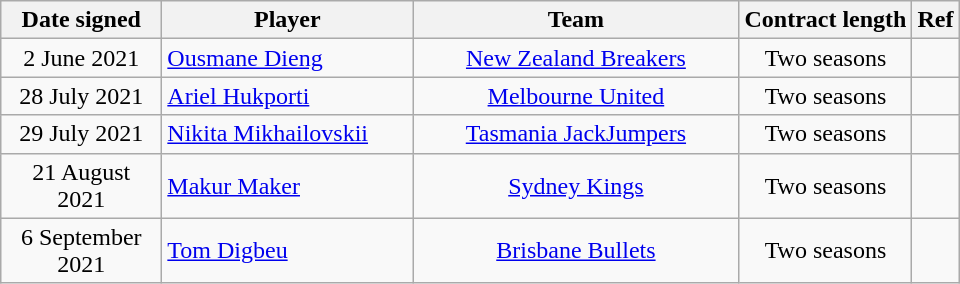<table class="wikitable sortable" style="text-align:center">
<tr>
<th style="width:100px">Date signed</th>
<th style="width:160px">Player</th>
<th style="width:210px">Team</th>
<th>Contract length</th>
<th class="unsortable">Ref</th>
</tr>
<tr>
<td align="center">2 June 2021</td>
<td align="left"> <a href='#'>Ousmane Dieng</a></td>
<td align="center"><a href='#'>New Zealand Breakers</a></td>
<td>Two seasons</td>
<td align="center"></td>
</tr>
<tr>
<td align="center">28 July 2021</td>
<td align="left"> <a href='#'>Ariel Hukporti</a></td>
<td align="center"><a href='#'>Melbourne United</a></td>
<td>Two seasons</td>
<td align="center"></td>
</tr>
<tr>
<td align="center">29 July 2021</td>
<td align="left"> <a href='#'>Nikita Mikhailovskii</a></td>
<td align="center"><a href='#'>Tasmania JackJumpers</a></td>
<td>Two seasons</td>
<td align="center"></td>
</tr>
<tr>
<td align="center">21 August 2021</td>
<td align="left"> <a href='#'>Makur Maker</a></td>
<td align="center"><a href='#'>Sydney Kings</a></td>
<td>Two seasons</td>
<td align="center"></td>
</tr>
<tr>
<td align="center">6 September 2021</td>
<td align="left"> <a href='#'>Tom Digbeu</a></td>
<td align="center"><a href='#'>Brisbane Bullets</a></td>
<td>Two seasons</td>
<td align="center"></td>
</tr>
</table>
